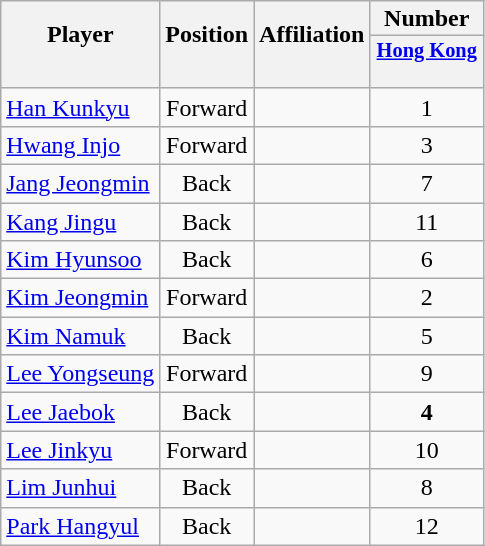<table class="wikitable sortable" style="text-align:center;">
<tr>
<th rowspan=2 style="border-bottom:0px;">Player</th>
<th rowspan=2 style="border-bottom:0px;">Position</th>
<th rowspan=2 style="border-bottom:0px;">Affiliation</th>
<th colspan=1 style="padding:2px;">Number</th>
</tr>
<tr>
<th valign=top style="width:5.2em; border-bottom:0px; padding:2px; font-size:85%;"><a href='#'>Hong Kong</a></th>
</tr>
<tr style="line-height:8px;">
<th style="border-top:0px;"> </th>
<th style="border-top:0px;"></th>
<th style="border-top:0px;"></th>
<th data-sort-type="number" style="border-top:0px;"></th>
</tr>
<tr>
<td align=left><a href='#'>Han Kunkyu</a></td>
<td>Forward</td>
<td></td>
<td>1</td>
</tr>
<tr>
<td align=left><a href='#'>Hwang Injo</a></td>
<td>Forward</td>
<td></td>
<td>3</td>
</tr>
<tr>
<td align=left><a href='#'>Jang Jeongmin</a></td>
<td>Back</td>
<td></td>
<td>7</td>
</tr>
<tr>
<td align=left><a href='#'>Kang Jingu</a></td>
<td>Back</td>
<td></td>
<td>11</td>
</tr>
<tr>
<td align=left><a href='#'>Kim Hyunsoo</a></td>
<td>Back</td>
<td></td>
<td>6</td>
</tr>
<tr>
<td align=left><a href='#'>Kim Jeongmin</a></td>
<td>Forward</td>
<td></td>
<td>2</td>
</tr>
<tr>
<td align=left><a href='#'>Kim Namuk</a></td>
<td>Back</td>
<td></td>
<td>5</td>
</tr>
<tr>
<td align=left><a href='#'>Lee Yongseung</a></td>
<td>Forward</td>
<td></td>
<td>9</td>
</tr>
<tr>
<td align=left><a href='#'>Lee Jaebok</a></td>
<td>Back</td>
<td></td>
<td><strong>4</strong></td>
</tr>
<tr>
<td align=left><a href='#'>Lee Jinkyu</a></td>
<td>Forward</td>
<td></td>
<td>10</td>
</tr>
<tr>
<td align=left><a href='#'>Lim Junhui</a></td>
<td>Back</td>
<td></td>
<td>8</td>
</tr>
<tr>
<td align=left><a href='#'>Park Hangyul</a></td>
<td>Back</td>
<td></td>
<td>12</td>
</tr>
</table>
